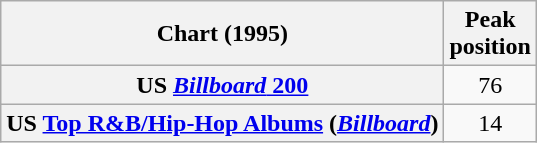<table class="wikitable sortable plainrowheaders" style="text-align:center">
<tr>
<th scope="col">Chart (1995)</th>
<th scope="col">Peak<br>position</th>
</tr>
<tr>
<th scope="row">US <a href='#'><em>Billboard</em> 200</a></th>
<td>76</td>
</tr>
<tr>
<th scope="row">US <a href='#'>Top R&B/Hip-Hop Albums</a> (<em><a href='#'>Billboard</a></em>)</th>
<td>14</td>
</tr>
</table>
